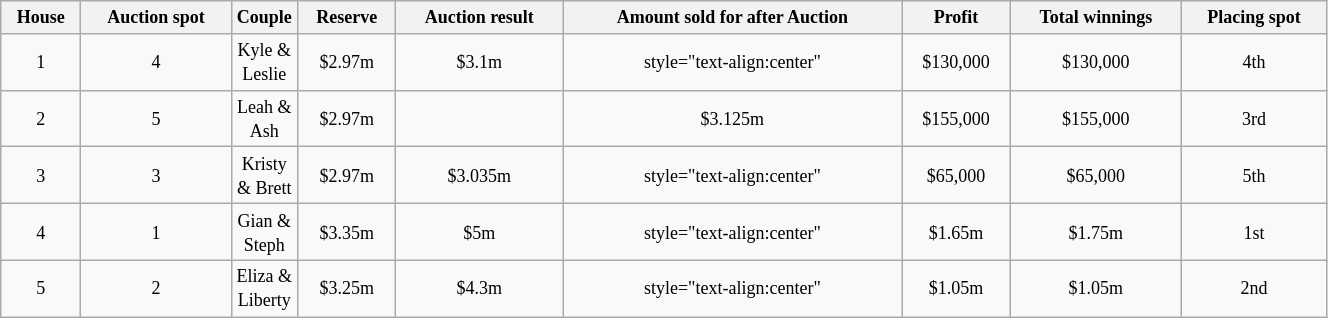<table class="wikitable" style="text-align: center; font-size: 9pt; line-height:16px; width:70%" |>
<tr>
<th>House</th>
<th>Auction spot</th>
<th>Couple</th>
<th>Reserve</th>
<th>Auction result</th>
<th>Amount sold for after Auction</th>
<th>Profit</th>
<th>Total winnings</th>
<th>Placing spot</th>
</tr>
<tr>
<td>1</td>
<td style="text-align:center">4</td>
<td style="width:5%;" scope="col" style="background:#A4C639; color:black;">Kyle & Leslie</td>
<td style="text-align:center">$2.97m</td>
<td style="text-align:center">$3.1m</td>
<td>style="text-align:center" </td>
<td style="text-align:center">$130,000</td>
<td style="text-align:center">$130,000</td>
<td style="text-align:center">4th</td>
</tr>
<tr>
<td>2</td>
<td style="text-align:center">5</td>
<td style="width:5%;" scope="col" style="background:yellow; color:black;">Leah & Ash</td>
<td style="text-align:center">$2.97m</td>
<td style="text-align:center"></td>
<td style="text-align:center">$3.125m</td>
<td style="text-align:center">$155,000</td>
<td style="text-align:center">$155,000</td>
<td style="text-align:center">3rd</td>
</tr>
<tr>
<td>3</td>
<td style="text-align:center">3</td>
<td style="width:5%;" scope="col" style="background:#FF0800; color:black;">Kristy & Brett</td>
<td style="text-align:center">$2.97m</td>
<td style="text-align:center">$3.035m</td>
<td>style="text-align:center" </td>
<td style="text-align:center">$65,000</td>
<td style="text-align:center">$65,000</td>
<td style="text-align:center">5th</td>
</tr>
<tr>
<td>4</td>
<td style="text-align:center">1</td>
<td style="width:5%;" scope="col" style="background:#00BFFF; color:black;">Gian & Steph</td>
<td style="text-align:center">$3.35m</td>
<td style="text-align:center">$5m</td>
<td>style="text-align:center" </td>
<td style="text-align:center">$1.65m</td>
<td style="text-align:center">$1.75m</td>
<td style="text-align:center">1st</td>
</tr>
<tr>
<td>5</td>
<td style="text-align:center">2</td>
<td style="width:5%;" scope="col" style="background:#B87BF6; color:black;">Eliza & Liberty</td>
<td style="text-align:center">$3.25m</td>
<td style="text-align:center">$4.3m</td>
<td>style="text-align:center" </td>
<td style="text-align:center">$1.05m</td>
<td style="text-align:center">$1.05m</td>
<td style="text-align:center">2nd</td>
</tr>
</table>
